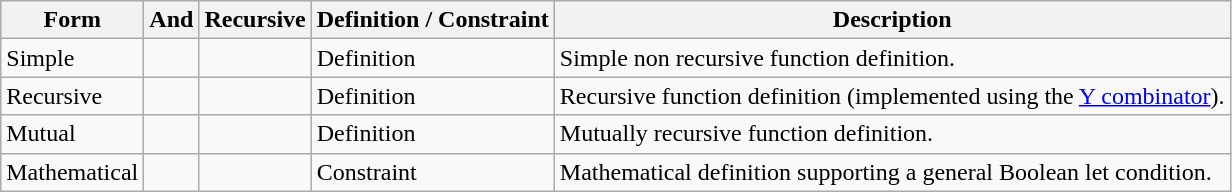<table class="wikitable">
<tr>
<th>Form</th>
<th>And</th>
<th>Recursive</th>
<th>Definition / Constraint</th>
<th>Description</th>
</tr>
<tr>
<td>Simple</td>
<td></td>
<td></td>
<td>Definition</td>
<td>Simple non recursive function definition.</td>
</tr>
<tr>
<td>Recursive</td>
<td></td>
<td></td>
<td>Definition</td>
<td>Recursive function definition (implemented using the <a href='#'>Y combinator</a>).</td>
</tr>
<tr>
<td>Mutual</td>
<td></td>
<td></td>
<td>Definition</td>
<td>Mutually recursive function definition.</td>
</tr>
<tr>
<td>Mathematical</td>
<td></td>
<td></td>
<td>Constraint</td>
<td>Mathematical definition supporting a general Boolean let condition.</td>
</tr>
</table>
